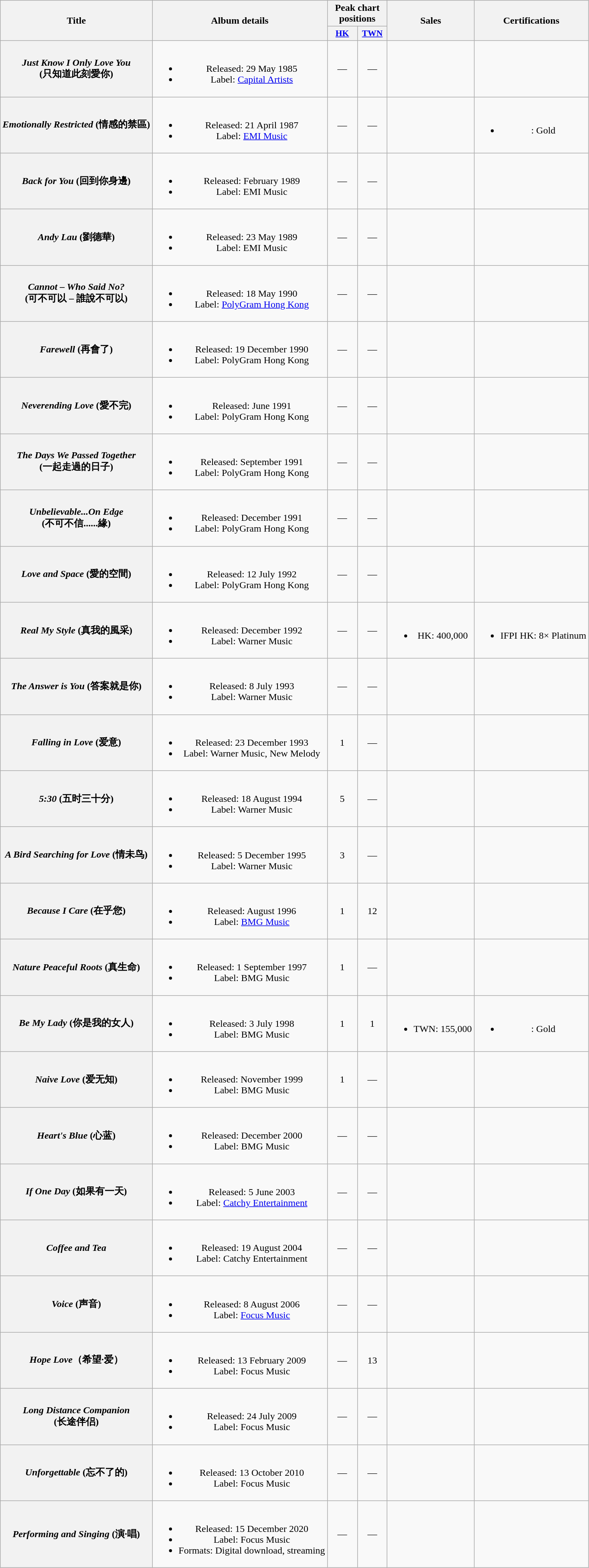<table class="wikitable plainrowheaders" style="text-align:center;">
<tr>
<th rowspan="2">Title</th>
<th rowspan="2">Album details</th>
<th colspan="2">Peak chart positions</th>
<th rowspan="2">Sales</th>
<th rowspan="2">Certifications</th>
</tr>
<tr>
<th scope="col" style="width:3em;font-size:90%;"><a href='#'>HK</a><br></th>
<th scope="col" style="width:3em;font-size:90%;"><a href='#'>TWN</a><br></th>
</tr>
<tr>
<th scope="row"><em>Just Know I Only Love You</em><br>(只知道此刻愛你)</th>
<td><br><ul><li>Released: 29 May 1985</li><li>Label: <a href='#'>Capital Artists</a></li></ul></td>
<td>—</td>
<td>—</td>
<td></td>
<td></td>
</tr>
<tr>
<th scope="row"><em>Emotionally Restricted</em> (情感的禁區)</th>
<td><br><ul><li>Released: 21 April 1987</li><li>Label: <a href='#'>EMI Music</a></li></ul></td>
<td>—</td>
<td>—</td>
<td></td>
<td><br><ul><li>: Gold</li></ul></td>
</tr>
<tr>
<th scope="row"><em>Back for You</em> (回到你身邊)</th>
<td><br><ul><li>Released: February 1989</li><li>Label: EMI Music</li></ul></td>
<td>—</td>
<td>—</td>
<td></td>
<td></td>
</tr>
<tr>
<th scope="row"><em>Andy Lau</em> (劉德華)</th>
<td><br><ul><li>Released: 23 May 1989</li><li>Label: EMI Music</li></ul></td>
<td>—</td>
<td>—</td>
<td></td>
<td></td>
</tr>
<tr>
<th scope="row"><em>Cannot – Who Said No?</em><br>(可不可以 – 誰說不可以)</th>
<td><br><ul><li>Released: 18 May 1990</li><li>Label: <a href='#'>PolyGram Hong Kong</a></li></ul></td>
<td>—</td>
<td>—</td>
<td></td>
<td></td>
</tr>
<tr>
<th scope="row"><em>Farewell</em> (再會了)</th>
<td><br><ul><li>Released: 19 December 1990</li><li>Label: PolyGram Hong Kong</li></ul></td>
<td>—</td>
<td>—</td>
<td></td>
<td></td>
</tr>
<tr>
<th scope="row"><em>Neverending Love</em> (愛不完)</th>
<td><br><ul><li>Released: June 1991</li><li>Label: PolyGram Hong Kong</li></ul></td>
<td>—</td>
<td>—</td>
<td></td>
<td></td>
</tr>
<tr>
<th scope="row"><em>The Days We Passed Together</em><br>(一起走過的日子)</th>
<td><br><ul><li>Released: September 1991</li><li>Label: PolyGram Hong Kong</li></ul></td>
<td>—</td>
<td>—</td>
<td></td>
<td></td>
</tr>
<tr>
<th scope="row"><em>Unbelievable...On Edge</em><br>(不可不信......緣)</th>
<td><br><ul><li>Released: December 1991</li><li>Label: PolyGram Hong Kong</li></ul></td>
<td>—</td>
<td>—</td>
<td></td>
<td></td>
</tr>
<tr>
<th scope="row"><em>Love and Space</em> (愛的空間)</th>
<td><br><ul><li>Released: 12 July 1992</li><li>Label: PolyGram Hong Kong</li></ul></td>
<td>—</td>
<td>—</td>
<td></td>
<td></td>
</tr>
<tr>
<th scope="row"><em>Real My Style</em> (真我的風采)</th>
<td><br><ul><li>Released: December 1992</li><li>Label: Warner Music</li></ul></td>
<td>—</td>
<td>—</td>
<td><br><ul><li>HK: 400,000</li></ul></td>
<td><br><ul><li>IFPI HK: 8× Platinum</li></ul></td>
</tr>
<tr>
<th scope="row"><em>The Answer is You</em> (答案就是你)</th>
<td><br><ul><li>Released: 8 July 1993</li><li>Label: Warner Music</li></ul></td>
<td>—</td>
<td>—</td>
<td></td>
<td></td>
</tr>
<tr>
<th scope="row"><em>Falling in Love</em> (爱意)</th>
<td><br><ul><li>Released: 23 December 1993</li><li>Label: Warner Music, New Melody</li></ul></td>
<td>1</td>
<td>—</td>
<td></td>
<td></td>
</tr>
<tr>
<th scope="row"><em>5:30</em> (五时三十分)</th>
<td><br><ul><li>Released: 18 August 1994</li><li>Label: Warner Music</li></ul></td>
<td>5</td>
<td>—</td>
<td></td>
<td></td>
</tr>
<tr>
<th scope="row"><em>A Bird Searching for Love</em> (情未鸟)</th>
<td><br><ul><li>Released: 5 December 1995</li><li>Label: Warner Music</li></ul></td>
<td>3</td>
<td>—</td>
<td></td>
<td></td>
</tr>
<tr>
<th scope="row"><em>Because I Care</em> (在乎您)</th>
<td><br><ul><li>Released: August 1996</li><li>Label: <a href='#'>BMG Music</a></li></ul></td>
<td>1</td>
<td>12</td>
<td></td>
<td></td>
</tr>
<tr>
<th scope="row"><em>Nature Peaceful Roots</em> (真生命)</th>
<td><br><ul><li>Released: 1 September 1997</li><li>Label: BMG Music</li></ul></td>
<td>1</td>
<td>—</td>
<td></td>
<td></td>
</tr>
<tr>
<th scope="row"><em>Be My Lady</em> (你是我的女人)</th>
<td><br><ul><li>Released: 3 July 1998</li><li>Label: BMG Music</li></ul></td>
<td>1</td>
<td>1</td>
<td><br><ul><li>TWN: 155,000</li></ul></td>
<td><br><ul><li>: Gold</li></ul></td>
</tr>
<tr>
<th scope="row"><em>Naive Love</em> (爱无知)</th>
<td><br><ul><li>Released: November 1999</li><li>Label: BMG Music</li></ul></td>
<td>1</td>
<td>—</td>
<td></td>
<td></td>
</tr>
<tr>
<th scope="row"><em>Heart's Blue</em> (心蓝)</th>
<td><br><ul><li>Released: December 2000</li><li>Label: BMG Music</li></ul></td>
<td>—</td>
<td>—</td>
<td></td>
<td></td>
</tr>
<tr>
<th scope="row"><em>If One Day</em> (如果有一天)</th>
<td><br><ul><li>Released: 5 June 2003</li><li>Label: <a href='#'>Catchy Entertainment</a></li></ul></td>
<td>—</td>
<td>—</td>
<td></td>
<td></td>
</tr>
<tr>
<th scope="row"><em>Coffee and Tea</em></th>
<td><br><ul><li>Released: 19 August 2004</li><li>Label: Catchy Entertainment</li></ul></td>
<td>—</td>
<td>—</td>
<td></td>
<td></td>
</tr>
<tr>
<th scope="row"><em>Voice</em> (声音)</th>
<td><br><ul><li>Released: 8 August 2006</li><li>Label: <a href='#'>Focus Music</a></li></ul></td>
<td>—</td>
<td>—</td>
<td></td>
<td></td>
</tr>
<tr>
<th scope="row"><em>Hope Love</em>（希望·爱）</th>
<td><br><ul><li>Released: 13 February 2009</li><li>Label: Focus Music</li></ul></td>
<td>—</td>
<td>13</td>
<td></td>
<td></td>
</tr>
<tr>
<th scope="row"><em>Long Distance Companion</em><br>(长途伴侣)</th>
<td><br><ul><li>Released: 24 July 2009</li><li>Label: Focus Music</li></ul></td>
<td>—</td>
<td>—</td>
<td></td>
<td></td>
</tr>
<tr>
<th scope="row"><em>Unforgettable</em> (忘不了的)</th>
<td><br><ul><li>Released: 13 October 2010</li><li>Label: Focus Music</li></ul></td>
<td>—</td>
<td>—</td>
<td></td>
<td></td>
</tr>
<tr>
<th scope="row"><em>Performing and Singing</em> (演·唱)</th>
<td><br><ul><li>Released: 15 December 2020</li><li>Label: Focus Music</li><li>Formats: Digital download, streaming</li></ul></td>
<td>—</td>
<td>—</td>
<td></td>
<td></td>
</tr>
</table>
